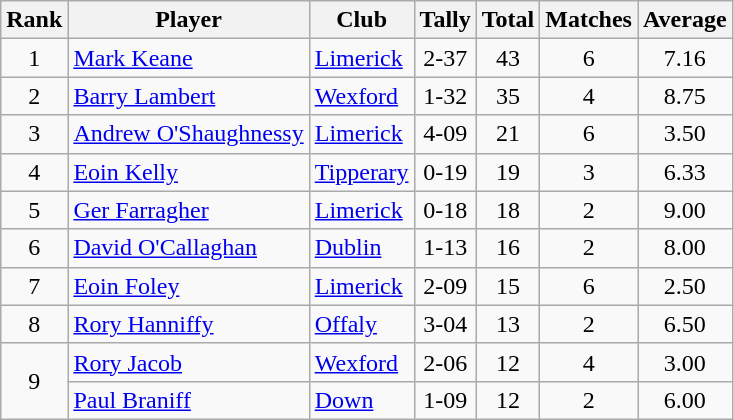<table class="wikitable">
<tr>
<th>Rank</th>
<th>Player</th>
<th>Club</th>
<th>Tally</th>
<th>Total</th>
<th>Matches</th>
<th>Average</th>
</tr>
<tr>
<td rowspan=1 align=center>1</td>
<td><a href='#'>Mark Keane</a></td>
<td><a href='#'>Limerick</a></td>
<td align=center>2-37</td>
<td align=center>43</td>
<td align=center>6</td>
<td align=center>7.16</td>
</tr>
<tr>
<td rowspan=1 align=center>2</td>
<td><a href='#'>Barry Lambert</a></td>
<td><a href='#'>Wexford</a></td>
<td align=center>1-32</td>
<td align=center>35</td>
<td align=center>4</td>
<td align=center>8.75</td>
</tr>
<tr>
<td rowspan=1 align=center>3</td>
<td><a href='#'>Andrew O'Shaughnessy</a></td>
<td><a href='#'>Limerick</a></td>
<td align=center>4-09</td>
<td align=center>21</td>
<td align=center>6</td>
<td align=center>3.50</td>
</tr>
<tr>
<td rowspan=1 align=center>4</td>
<td><a href='#'>Eoin Kelly</a></td>
<td><a href='#'>Tipperary</a></td>
<td align=center>0-19</td>
<td align=center>19</td>
<td align=center>3</td>
<td align=center>6.33</td>
</tr>
<tr>
<td rowspan=1 align=center>5</td>
<td><a href='#'>Ger Farragher</a></td>
<td><a href='#'>Limerick</a></td>
<td align=center>0-18</td>
<td align=center>18</td>
<td align=center>2</td>
<td align=center>9.00</td>
</tr>
<tr>
<td rowspan=1 align=center>6</td>
<td><a href='#'>David O'Callaghan</a></td>
<td><a href='#'>Dublin</a></td>
<td align=center>1-13</td>
<td align=center>16</td>
<td align=center>2</td>
<td align=center>8.00</td>
</tr>
<tr>
<td rowspan=1 align=center>7</td>
<td><a href='#'>Eoin Foley</a></td>
<td><a href='#'>Limerick</a></td>
<td align=center>2-09</td>
<td align=center>15</td>
<td align=center>6</td>
<td align=center>2.50</td>
</tr>
<tr>
<td rowspan=1 align=center>8</td>
<td><a href='#'>Rory Hanniffy</a></td>
<td><a href='#'>Offaly</a></td>
<td align=center>3-04</td>
<td align=center>13</td>
<td align=center>2</td>
<td align=center>6.50</td>
</tr>
<tr>
<td rowspan=2 align=center>9</td>
<td><a href='#'>Rory Jacob</a></td>
<td><a href='#'>Wexford</a></td>
<td align=center>2-06</td>
<td align=center>12</td>
<td align=center>4</td>
<td align=center>3.00</td>
</tr>
<tr>
<td><a href='#'>Paul Braniff</a></td>
<td><a href='#'>Down</a></td>
<td align=center>1-09</td>
<td align=center>12</td>
<td align=center>2</td>
<td align=center>6.00</td>
</tr>
</table>
